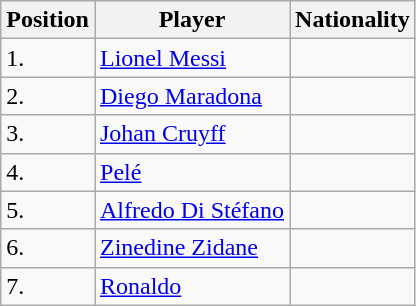<table class="wikitable">
<tr>
<th>Position</th>
<th>Player</th>
<th>Nationality</th>
</tr>
<tr>
<td>1.</td>
<td><a href='#'>Lionel Messi</a></td>
<td></td>
</tr>
<tr>
<td>2.</td>
<td><a href='#'>Diego Maradona</a></td>
<td></td>
</tr>
<tr>
<td>3.</td>
<td><a href='#'>Johan Cruyff</a></td>
<td></td>
</tr>
<tr>
<td>4.</td>
<td><a href='#'>Pelé</a></td>
<td></td>
</tr>
<tr>
<td>5.</td>
<td><a href='#'>Alfredo Di Stéfano</a></td>
<td></td>
</tr>
<tr>
<td>6.</td>
<td><a href='#'>Zinedine Zidane</a></td>
<td></td>
</tr>
<tr>
<td>7.</td>
<td><a href='#'>Ronaldo</a></td>
<td></td>
</tr>
</table>
